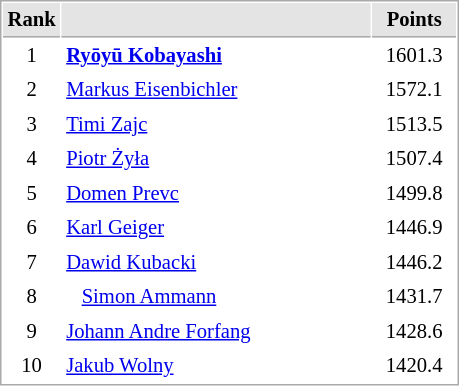<table cellspacing="1" cellpadding="3" style="border:1px solid #AAAAAA;font-size:86%">
<tr style="background-color: #E4E4E4;">
<th style="border-bottom:1px solid #AAAAAA; width: 10px;">Rank</th>
<th style="border-bottom:1px solid #AAAAAA; width: 200px;"></th>
<th style="border-bottom:1px solid #AAAAAA; width: 50px;">Points</th>
</tr>
<tr>
<td align=center>1</td>
<td><strong> <a href='#'>Ryōyū Kobayashi</a></strong></td>
<td align=center>1601.3</td>
</tr>
<tr>
<td align=center>2</td>
<td> <a href='#'>Markus Eisenbichler</a></td>
<td align=center>1572.1</td>
</tr>
<tr>
<td align=center>3</td>
<td> <a href='#'>Timi Zajc</a></td>
<td align=center>1513.5</td>
</tr>
<tr>
<td align=center>4</td>
<td> <a href='#'>Piotr Żyła</a></td>
<td align=center>1507.4</td>
</tr>
<tr>
<td align=center>5</td>
<td> <a href='#'>Domen Prevc</a></td>
<td align=center>1499.8</td>
</tr>
<tr>
<td align=center>6</td>
<td> <a href='#'>Karl Geiger</a></td>
<td align=center>1446.9</td>
</tr>
<tr>
<td align=center>7</td>
<td> <a href='#'>Dawid Kubacki</a></td>
<td align=center>1446.2</td>
</tr>
<tr>
<td align=center>8</td>
<td>   <a href='#'>Simon Ammann</a></td>
<td align=center>1431.7</td>
</tr>
<tr>
<td align=center>9</td>
<td> <a href='#'>Johann Andre Forfang</a></td>
<td align=center>1428.6</td>
</tr>
<tr>
<td align=center>10</td>
<td> <a href='#'>Jakub Wolny</a></td>
<td align=center>1420.4</td>
</tr>
</table>
